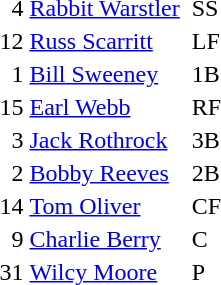<table>
<tr>
<td>  4</td>
<td><a href='#'>Rabbit Warstler</a> </td>
<td>SS</td>
</tr>
<tr>
<td>12</td>
<td><a href='#'>Russ Scarritt</a></td>
<td>LF</td>
</tr>
<tr>
<td>  1</td>
<td><a href='#'>Bill Sweeney</a></td>
<td>1B</td>
</tr>
<tr>
<td>15</td>
<td><a href='#'>Earl Webb</a></td>
<td>RF</td>
</tr>
<tr>
<td>  3</td>
<td><a href='#'>Jack Rothrock</a></td>
<td>3B</td>
</tr>
<tr>
<td>  2</td>
<td><a href='#'>Bobby Reeves</a></td>
<td>2B</td>
</tr>
<tr>
<td>14</td>
<td><a href='#'>Tom Oliver</a></td>
<td>CF</td>
</tr>
<tr>
<td>  9</td>
<td><a href='#'>Charlie Berry</a></td>
<td>C</td>
</tr>
<tr>
<td>31</td>
<td><a href='#'>Wilcy Moore</a></td>
<td>P</td>
</tr>
<tr>
</tr>
</table>
